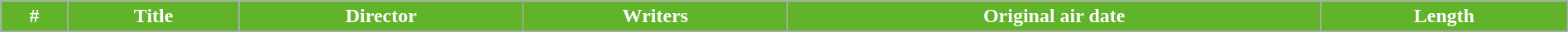<table class="wikitable plainrowheaders" style="width:100%; margin:auto; background:#FFFFF;">
<tr>
<th style="background-color:#61b329; color:#fff;">#</th>
<th ! style="background-color:#61b329; color:#fff;">Title</th>
<th ! style="background-color:#61b329; color:#fff;">Director</th>
<th ! style="background-color:#61b329; color:#fff;">Writers</th>
<th ! style="background-color:#61b329; color:#fff;">Original air date</th>
<th ! style="background-color:#61b329; color:#fff;">Length</th>
</tr>
<tr>
</tr>
</table>
